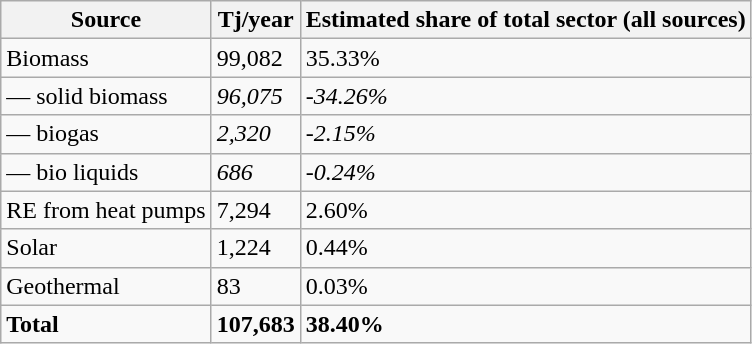<table class="wikitable">
<tr>
<th>Source</th>
<th>Tj/year</th>
<th>Estimated share of total sector (all sources)</th>
</tr>
<tr>
<td align="left">Biomass</td>
<td>99,082</td>
<td>35.33%</td>
</tr>
<tr>
<td>— solid biomass</td>
<td><em>96,075</em></td>
<td><em>-34.26%</em></td>
</tr>
<tr>
<td>— biogas</td>
<td><em>2,320</em></td>
<td><em>-2.15%</em></td>
</tr>
<tr>
<td>— bio liquids</td>
<td><em>686</em></td>
<td><em>-0.24%</em></td>
</tr>
<tr>
<td align="left">RE from heat pumps</td>
<td>7,294</td>
<td>2.60%</td>
</tr>
<tr>
<td align="left">Solar</td>
<td>1,224</td>
<td>0.44%</td>
</tr>
<tr>
<td align="left">Geothermal</td>
<td>83</td>
<td>0.03%</td>
</tr>
<tr>
<td align="left"><strong>Total</strong></td>
<td><strong>107,683</strong></td>
<td><strong>38.40%</strong></td>
</tr>
</table>
